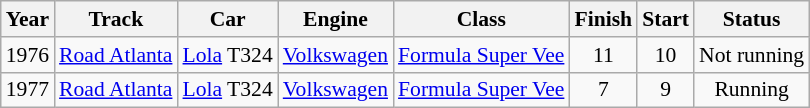<table class="wikitable" style="text-align:center; font-size:90%">
<tr>
<th>Year</th>
<th>Track</th>
<th>Car</th>
<th>Engine</th>
<th>Class</th>
<th>Finish</th>
<th>Start</th>
<th>Status</th>
</tr>
<tr>
<td>1976</td>
<td><a href='#'>Road Atlanta</a></td>
<td><a href='#'>Lola</a> T324</td>
<td><a href='#'>Volkswagen</a></td>
<td><a href='#'>Formula Super Vee</a></td>
<td>11</td>
<td>10</td>
<td>Not running</td>
</tr>
<tr>
<td>1977</td>
<td><a href='#'>Road Atlanta</a></td>
<td><a href='#'>Lola</a> T324</td>
<td><a href='#'>Volkswagen</a></td>
<td><a href='#'>Formula Super Vee</a></td>
<td>7</td>
<td>9</td>
<td>Running</td>
</tr>
</table>
